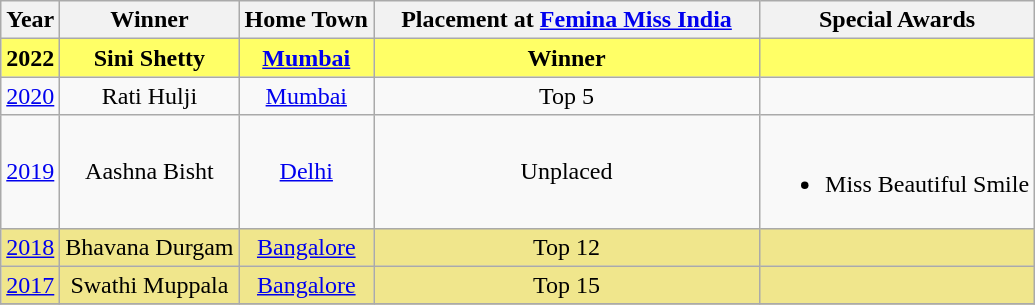<table class="wikitable" style="text-align:center;">
<tr>
<th>Year</th>
<th>Winner</th>
<th>Home Town</th>
<th Width=250>Placement at <a href='#'>Femina Miss India</a></th>
<th>Special Awards</th>
</tr>
<tr style="background:#FFFF66; font-weight: bold">
<td>2022</td>
<td>Sini Shetty</td>
<td><a href='#'>Mumbai</a></td>
<td>Winner</td>
<td></td>
</tr>
<tr>
<td><a href='#'>2020</a></td>
<td>Rati Hulji</td>
<td><a href='#'>Mumbai</a></td>
<td>Top 5</td>
<td></td>
</tr>
<tr>
<td><a href='#'>2019</a></td>
<td>Aashna Bisht</td>
<td><a href='#'>Delhi</a></td>
<td>Unplaced</td>
<td><br><ul><li>Miss Beautiful Smile</li></ul></td>
</tr>
<tr>
<td style="background:khaki;"><a href='#'>2018</a></td>
<td style="background:khaki;">Bhavana Durgam</td>
<td style="background:khaki;"><a href='#'>Bangalore</a></td>
<td style="background:khaki;">Top 12</td>
<td style="background:khaki;"></td>
</tr>
<tr>
<td style="background:khaki;"><a href='#'>2017</a></td>
<td style="background:khaki;">Swathi Muppala</td>
<td style="background:khaki;"><a href='#'>Bangalore</a></td>
<td style="background:khaki;">Top 15</td>
<td style="background:khaki;"></td>
</tr>
<tr>
</tr>
</table>
